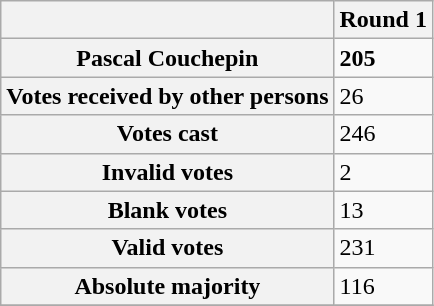<table class="wikitable">
<tr>
<th></th>
<th>Round 1</th>
</tr>
<tr>
<th>Pascal Couchepin</th>
<td><strong>205</strong></td>
</tr>
<tr>
<th>Votes received by other persons</th>
<td>26</td>
</tr>
<tr>
<th>Votes cast</th>
<td>246</td>
</tr>
<tr>
<th>Invalid votes</th>
<td>2</td>
</tr>
<tr>
<th>Blank votes</th>
<td>13</td>
</tr>
<tr>
<th>Valid votes</th>
<td>231</td>
</tr>
<tr>
<th>Absolute majority</th>
<td>116</td>
</tr>
<tr>
</tr>
</table>
